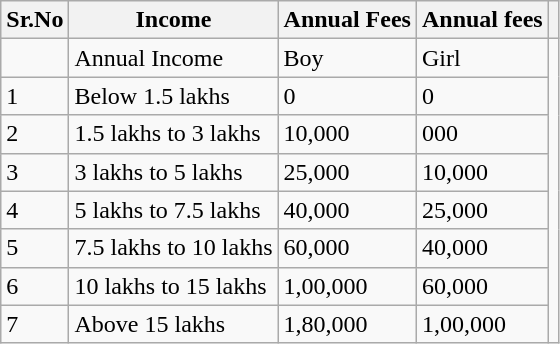<table class="wikitable">
<tr>
<th>Sr.No</th>
<th>Income</th>
<th>Annual Fees</th>
<th>Annual fees</th>
<th></th>
</tr>
<tr>
<td></td>
<td>Annual Income</td>
<td>Boy</td>
<td>Girl</td>
</tr>
<tr>
<td>1</td>
<td>Below 1.5 lakhs</td>
<td>0</td>
<td>0</td>
</tr>
<tr>
<td>2</td>
<td>1.5 lakhs to 3 lakhs</td>
<td>10,000</td>
<td>000</td>
</tr>
<tr>
<td>3</td>
<td>3 lakhs to 5 lakhs</td>
<td>25,000</td>
<td>10,000</td>
</tr>
<tr>
<td>4</td>
<td>5 lakhs to 7.5 lakhs</td>
<td>40,000</td>
<td>25,000</td>
</tr>
<tr>
<td>5</td>
<td>7.5 lakhs to 10 lakhs</td>
<td>60,000</td>
<td>40,000</td>
</tr>
<tr>
<td>6</td>
<td>10 lakhs to 15 lakhs</td>
<td>1,00,000</td>
<td>60,000</td>
</tr>
<tr>
<td>7</td>
<td>Above 15 lakhs</td>
<td>1,80,000</td>
<td>1,00,000</td>
</tr>
</table>
